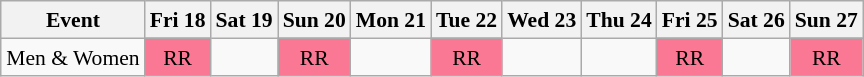<table class="wikitable" style="margin:0.5em auto; font-size:90%; line-height:1.25em; text-align:center">
<tr>
<th>Event</th>
<th>Fri 18</th>
<th>Sat 19</th>
<th>Sun 20</th>
<th>Mon 21</th>
<th>Tue 22</th>
<th>Wed 23</th>
<th>Thu 24</th>
<th>Fri 25</th>
<th>Sat 26</th>
<th>Sun 27</th>
</tr>
<tr>
<td>Men & Women</td>
<td bgcolor="#FA7894">RR</td>
<td></td>
<td bgcolor="#FA7894">RR</td>
<td></td>
<td bgcolor="#FA7894">RR</td>
<td></td>
<td></td>
<td bgcolor="#FA7894">RR</td>
<td></td>
<td bgcolor="#FA7894">RR</td>
</tr>
</table>
